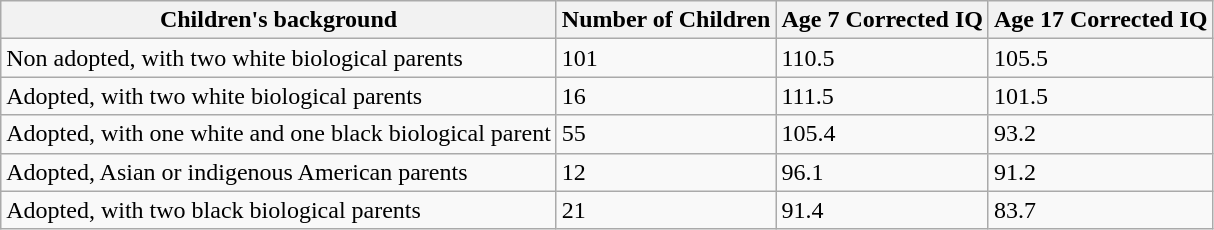<table class="wikitable">
<tr>
<th>Children's background</th>
<th>Number of Children</th>
<th>Age 7 Corrected IQ</th>
<th>Age 17 Corrected IQ</th>
</tr>
<tr>
<td>Non adopted, with two white biological parents</td>
<td>101</td>
<td>110.5</td>
<td>105.5</td>
</tr>
<tr>
<td>Adopted, with two white biological parents</td>
<td>16</td>
<td>111.5</td>
<td>101.5</td>
</tr>
<tr>
<td>Adopted, with one white and one black biological parent</td>
<td>55</td>
<td>105.4</td>
<td>93.2</td>
</tr>
<tr>
<td>Adopted, Asian or indigenous American parents</td>
<td>12</td>
<td>96.1</td>
<td>91.2</td>
</tr>
<tr>
<td>Adopted, with two black biological parents</td>
<td>21</td>
<td>91.4</td>
<td>83.7</td>
</tr>
</table>
